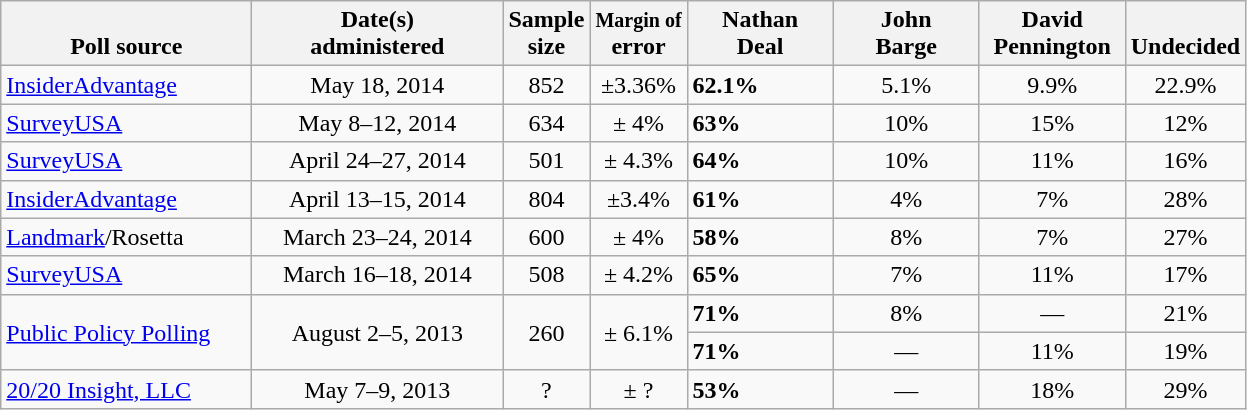<table class="wikitable">
<tr valign= bottom>
<th style="width:160px;">Poll source</th>
<th style="width:160px;">Date(s)<br>administered</th>
<th class=small>Sample<br>size</th>
<th class=small><small>Margin of</small><br>error</th>
<th style="width:90px;">Nathan<br>Deal</th>
<th style="width:90px;">John<br>Barge</th>
<th style="width:90px;">David<br>Pennington</th>
<th style="width:40px;">Undecided</th>
</tr>
<tr>
<td><a href='#'>InsiderAdvantage</a></td>
<td align=center>May 18, 2014</td>
<td align=center>852</td>
<td align=center>±3.36%</td>
<td><strong>62.1%</strong></td>
<td align=center>5.1%</td>
<td align=center>9.9%</td>
<td align=center>22.9%</td>
</tr>
<tr>
<td><a href='#'>SurveyUSA</a></td>
<td align=center>May 8–12, 2014</td>
<td align=center>634</td>
<td align=center>± 4%</td>
<td><strong>63%</strong></td>
<td align=center>10%</td>
<td align=center>15%</td>
<td align=center>12%</td>
</tr>
<tr>
<td><a href='#'>SurveyUSA</a></td>
<td align=center>April 24–27, 2014</td>
<td align=center>501</td>
<td align=center>± 4.3%</td>
<td><strong>64%</strong></td>
<td align=center>10%</td>
<td align=center>11%</td>
<td align=center>16%</td>
</tr>
<tr>
<td><a href='#'>InsiderAdvantage</a></td>
<td align=center>April 13–15, 2014</td>
<td align=center>804</td>
<td align=center>±3.4%</td>
<td><strong>61%</strong></td>
<td align=center>4%</td>
<td align=center>7%</td>
<td align=center>28%</td>
</tr>
<tr>
<td><a href='#'>Landmark</a>/Rosetta</td>
<td align=center>March 23–24, 2014</td>
<td align=center>600</td>
<td align=center>± 4%</td>
<td><strong>58%</strong></td>
<td align=center>8%</td>
<td align=center>7%</td>
<td align=center>27%</td>
</tr>
<tr>
<td><a href='#'>SurveyUSA</a></td>
<td align=center>March 16–18, 2014</td>
<td align=center>508</td>
<td align=center>± 4.2%</td>
<td><strong>65%</strong></td>
<td align=center>7%</td>
<td align=center>11%</td>
<td align=center>17%</td>
</tr>
<tr>
<td rowspan=2><a href='#'>Public Policy Polling</a></td>
<td align=center rowspan=2>August 2–5, 2013</td>
<td align=center rowspan=2>260</td>
<td align=center rowspan=2>± 6.1%</td>
<td><strong>71%</strong></td>
<td align=center>8%</td>
<td align=center>—</td>
<td align=center>21%</td>
</tr>
<tr>
<td><strong>71%</strong></td>
<td align=center>—</td>
<td align=center>11%</td>
<td align=center>19%</td>
</tr>
<tr>
<td><a href='#'>20/20 Insight, LLC</a></td>
<td align=center>May 7–9, 2013</td>
<td align=center>?</td>
<td align=center>± ?</td>
<td><strong>53%</strong></td>
<td align=center>—</td>
<td align=center>18%</td>
<td align=center>29%</td>
</tr>
</table>
